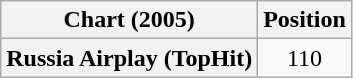<table class="wikitable plainrowheaders" style="text-align:center">
<tr>
<th scope="col">Chart (2005)</th>
<th scope="col">Position</th>
</tr>
<tr>
<th scope="row">Russia Airplay (TopHit)</th>
<td>110</td>
</tr>
</table>
